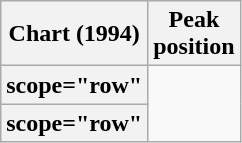<table class="wikitable plainrowheaders sortable">
<tr>
<th scope="col">Chart (1994)</th>
<th scope="col">Peak<br>position</th>
</tr>
<tr>
<th>scope="row" </th>
</tr>
<tr>
<th>scope="row" </th>
</tr>
</table>
